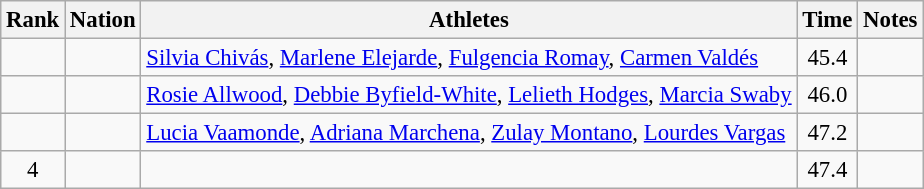<table class="wikitable sortable" style="text-align:center;font-size:95%">
<tr>
<th>Rank</th>
<th>Nation</th>
<th>Athletes</th>
<th>Time</th>
<th>Notes</th>
</tr>
<tr>
<td></td>
<td align=left></td>
<td align=left><a href='#'>Silvia Chivás</a>, <a href='#'>Marlene Elejarde</a>, <a href='#'>Fulgencia Romay</a>, <a href='#'>Carmen Valdés</a></td>
<td>45.4</td>
<td></td>
</tr>
<tr>
<td></td>
<td align=left></td>
<td align=left><a href='#'>Rosie Allwood</a>, <a href='#'>Debbie Byfield-White</a>, <a href='#'>Lelieth Hodges</a>, <a href='#'>Marcia Swaby</a></td>
<td>46.0</td>
<td></td>
</tr>
<tr>
<td></td>
<td align=left></td>
<td align=left><a href='#'>Lucia Vaamonde</a>, <a href='#'>Adriana Marchena</a>, <a href='#'>Zulay Montano</a>, <a href='#'>Lourdes Vargas</a></td>
<td>47.2</td>
<td></td>
</tr>
<tr>
<td>4</td>
<td align=left></td>
<td align=left></td>
<td>47.4</td>
<td></td>
</tr>
</table>
